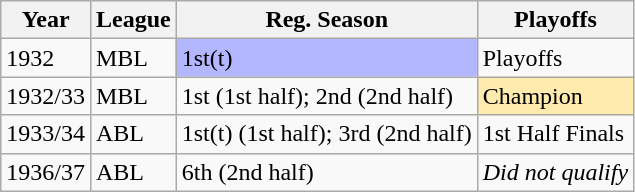<table class="wikitable">
<tr>
<th>Year</th>
<th>League</th>
<th>Reg. Season</th>
<th>Playoffs</th>
</tr>
<tr>
<td>1932</td>
<td>MBL</td>
<td bgcolor="B3B7FF">1st(t)</td>
<td>Playoffs</td>
</tr>
<tr>
<td>1932/33</td>
<td>MBL</td>
<td>1st (1st half); 2nd (2nd half)</td>
<td bgcolor="FFEBAD">Champion</td>
</tr>
<tr>
<td>1933/34</td>
<td>ABL</td>
<td>1st(t) (1st half); 3rd (2nd half)</td>
<td>1st Half Finals</td>
</tr>
<tr>
<td>1936/37</td>
<td>ABL</td>
<td>6th (2nd half)</td>
<td><em>Did not qualify</em></td>
</tr>
</table>
